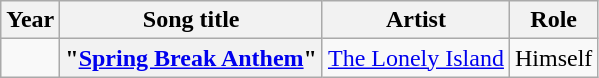<table class="wikitable plainrowheaders">
<tr>
<th scope="col">Year</th>
<th scope="col">Song title</th>
<th scope="col">Artist</th>
<th scope="col">Role</th>
</tr>
<tr>
<td></td>
<th scope="row">"<a href='#'>Spring Break Anthem</a>"</th>
<td><a href='#'>The Lonely Island</a></td>
<td>Himself</td>
</tr>
</table>
